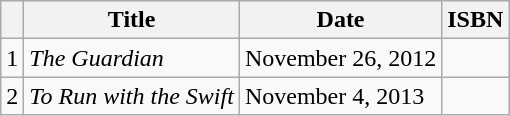<table class="wikitable">
<tr>
<th></th>
<th>Title</th>
<th>Date</th>
<th>ISBN</th>
</tr>
<tr>
<td>1</td>
<td><em>The Guardian</em></td>
<td>November 26, 2012</td>
<td></td>
</tr>
<tr>
<td>2</td>
<td><em>To Run with the Swift</em></td>
<td>November 4, 2013</td>
<td></td>
</tr>
</table>
